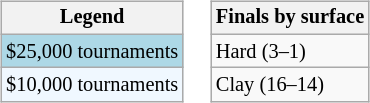<table>
<tr valign=top>
<td><br><table class=wikitable style="font-size:85%">
<tr>
<th>Legend</th>
</tr>
<tr style="background:lightblue;">
<td>$25,000 tournaments</td>
</tr>
<tr style="background:#f0f8ff;">
<td>$10,000 tournaments</td>
</tr>
</table>
</td>
<td><br><table class=wikitable style="font-size:85%">
<tr>
<th>Finals by surface</th>
</tr>
<tr>
<td>Hard (3–1)</td>
</tr>
<tr>
<td>Clay (16–14)</td>
</tr>
</table>
</td>
</tr>
</table>
